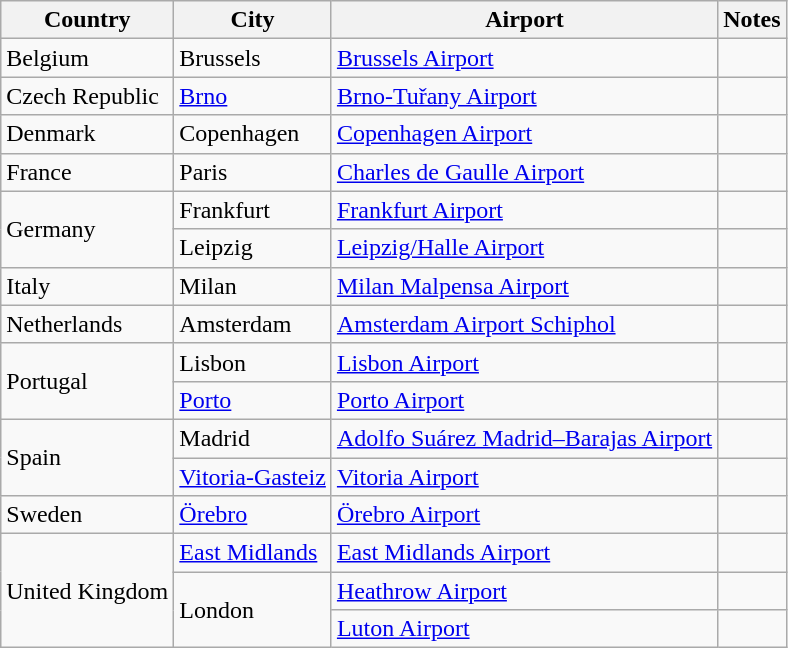<table class="sortable wikitable">
<tr>
<th>Country</th>
<th>City</th>
<th>Airport</th>
<th>Notes</th>
</tr>
<tr>
<td>Belgium</td>
<td>Brussels</td>
<td><a href='#'>Brussels Airport</a></td>
<td></td>
</tr>
<tr>
<td>Czech Republic</td>
<td><a href='#'>Brno</a></td>
<td><a href='#'>Brno-Tuřany Airport</a></td>
<td align=center></td>
</tr>
<tr>
<td>Denmark</td>
<td>Copenhagen</td>
<td><a href='#'>Copenhagen Airport</a></td>
<td align=center></td>
</tr>
<tr>
<td>France</td>
<td>Paris</td>
<td><a href='#'>Charles de Gaulle Airport</a></td>
<td align=center></td>
</tr>
<tr>
<td rowspan="2">Germany</td>
<td>Frankfurt</td>
<td><a href='#'>Frankfurt Airport</a></td>
<td align=center></td>
</tr>
<tr>
<td>Leipzig</td>
<td><a href='#'>Leipzig/Halle Airport</a></td>
<td></td>
</tr>
<tr>
<td>Italy</td>
<td>Milan</td>
<td><a href='#'>Milan Malpensa Airport</a></td>
<td align=center></td>
</tr>
<tr>
<td>Netherlands</td>
<td>Amsterdam</td>
<td><a href='#'>Amsterdam Airport Schiphol</a></td>
<td align=center></td>
</tr>
<tr>
<td rowspan="2">Portugal</td>
<td>Lisbon</td>
<td><a href='#'>Lisbon Airport</a></td>
<td align=center></td>
</tr>
<tr>
<td><a href='#'>Porto</a></td>
<td><a href='#'>Porto Airport</a></td>
<td align=center></td>
</tr>
<tr>
<td rowspan="2">Spain</td>
<td>Madrid</td>
<td><a href='#'>Adolfo Suárez Madrid–Barajas Airport</a></td>
<td align=center></td>
</tr>
<tr>
<td><a href='#'>Vitoria-Gasteiz</a></td>
<td><a href='#'>Vitoria Airport</a></td>
<td align=center></td>
</tr>
<tr>
<td>Sweden</td>
<td><a href='#'>Örebro</a></td>
<td><a href='#'>Örebro Airport</a></td>
<td></td>
</tr>
<tr>
<td rowspan="3">United Kingdom</td>
<td><a href='#'>East Midlands</a></td>
<td><a href='#'>East Midlands Airport</a></td>
<td align=center></td>
</tr>
<tr>
<td rowspan="2">London</td>
<td><a href='#'>Heathrow Airport</a></td>
<td align=center></td>
</tr>
<tr>
<td><a href='#'>Luton Airport</a></td>
<td align=center></td>
</tr>
</table>
